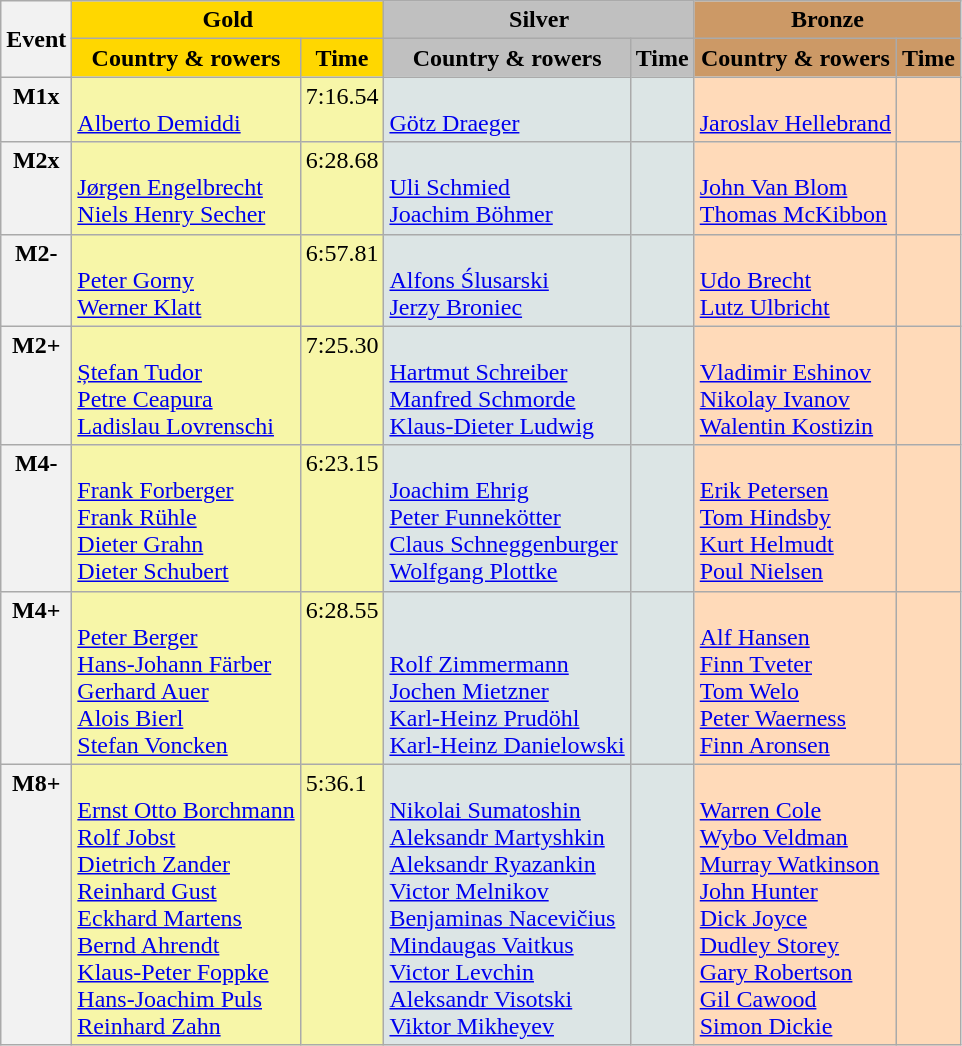<table class="wikitable">
<tr>
<th rowspan="2">Event</th>
<th colspan="2" style="background-color:gold">Gold</th>
<th colspan="2" style="background-color:silver">Silver</th>
<th colspan="2" style="background-color:#cc9966">Bronze</th>
</tr>
<tr>
<th style="background-color:gold">Country & rowers</th>
<th style="background-color:gold">Time</th>
<th style="background-color:silver">Country & rowers</th>
<th style="background-color:silver">Time</th>
<th style="background-color:#cc9966">Country & rowers</th>
<th style="background-color:#cc9966">Time</th>
</tr>
<tr style="vertical-align:top;">
<th>M1x </th>
<td style="background-color:#F7F6A8;"><strong></strong><br> <a href='#'>Alberto Demiddi</a></td>
<td style="background-color:#F7F6A8;">7:16.54</td>
<td style="background-color:#DCE5E5;"><strong></strong><br> <a href='#'>Götz Draeger</a></td>
<td style="background-color:#DCE5E5;"></td>
<td style="background-color:#FFDAB9;"><strong></strong><br> <a href='#'>Jaroslav Hellebrand</a></td>
<td style="background-color:#FFDAB9;"></td>
</tr>
<tr style="vertical-align:top;">
<th>M2x </th>
<td style="background-color:#F7F6A8;"><strong></strong><br> <a href='#'>Jørgen Engelbrecht</a><br><a href='#'>Niels Henry Secher</a></td>
<td style="background-color:#F7F6A8;">6:28.68</td>
<td style="background-color:#DCE5E5;"><strong></strong><br> <a href='#'>Uli Schmied</a><br><a href='#'>Joachim Böhmer</a></td>
<td style="background-color:#DCE5E5;"></td>
<td style="background-color:#FFDAB9;"><strong></strong><br> <a href='#'>John Van Blom</a><br><a href='#'>Thomas McKibbon</a></td>
<td style="background-color:#FFDAB9;"></td>
</tr>
<tr style="vertical-align:top;">
<th>M2- </th>
<td style="background-color:#F7F6A8;"><strong></strong><br> <a href='#'>Peter Gorny</a><br> <a href='#'>Werner Klatt</a></td>
<td style="background-color:#F7F6A8;">6:57.81</td>
<td style="background-color:#DCE5E5;"><strong></strong><br> <a href='#'>Alfons Ślusarski</a><br> <a href='#'>Jerzy Broniec</a></td>
<td style="background-color:#DCE5E5;"></td>
<td style="background-color:#FFDAB9;"><strong></strong><br> <a href='#'>Udo Brecht</a><br> <a href='#'>Lutz Ulbricht</a></td>
<td style="background-color:#FFDAB9;"></td>
</tr>
<tr style="vertical-align:top;">
<th>M2+ </th>
<td style="background-color:#F7F6A8;"><strong></strong><br> <a href='#'>Ștefan Tudor</a><br> <a href='#'>Petre Ceapura</a><br> <a href='#'>Ladislau Lovrenschi</a></td>
<td style="background-color:#F7F6A8;">7:25.30</td>
<td style="background-color:#DCE5E5;"><strong></strong><br> <a href='#'>Hartmut Schreiber</a><br> <a href='#'>Manfred Schmorde</a><br> <a href='#'>Klaus-Dieter Ludwig</a></td>
<td style="background-color:#DCE5E5;"></td>
<td style="background-color:#FFDAB9;"><strong></strong><br> <a href='#'>Vladimir Eshinov</a><br> <a href='#'>Nikolay Ivanov</a><br> <a href='#'>Walentin Kostizin</a></td>
<td style="background-color:#FFDAB9;"></td>
</tr>
<tr style="vertical-align:top;">
<th>M4- </th>
<td style="background-color:#F7F6A8;"><strong></strong><br> <a href='#'>Frank Forberger</a><br> <a href='#'>Frank Rühle</a><br> <a href='#'>Dieter Grahn</a><br> <a href='#'>Dieter Schubert</a></td>
<td style="background-color:#F7F6A8;">6:23.15</td>
<td style="background-color:#DCE5E5;"><strong></strong><br> <a href='#'>Joachim Ehrig</a><br> <a href='#'>Peter Funnekötter</a><br> <a href='#'>Claus Schneggenburger</a><br> <a href='#'>Wolfgang Plottke</a></td>
<td style="background-color:#DCE5E5;"></td>
<td style="background-color:#FFDAB9;"><strong></strong><br> <a href='#'>Erik Petersen</a><br> <a href='#'>Tom Hindsby</a><br> <a href='#'>Kurt Helmudt</a><br> <a href='#'>Poul Nielsen</a></td>
<td style="background-color:#FFDAB9;"></td>
</tr>
<tr style="vertical-align:top;">
<th>M4+ </th>
<td style="background-color:#F7F6A8;"><strong></strong><br> <a href='#'>Peter Berger</a><br> <a href='#'>Hans-Johann Färber</a><br> <a href='#'>Gerhard Auer</a><br> <a href='#'>Alois Bierl</a><br> <a href='#'>Stefan Voncken</a></td>
<td style="background-color:#F7F6A8;">6:28.55</td>
<td style="background-color:#DCE5E5;"><strong></strong><br> <br> <a href='#'>Rolf Zimmermann</a><br> <a href='#'>Jochen Mietzner</a><br> <a href='#'>Karl-Heinz Prudöhl</a><br> <a href='#'>Karl-Heinz Danielowski</a></td>
<td style="background-color:#DCE5E5;"></td>
<td style="background-color:#FFDAB9;"><strong></strong><br> <a href='#'>Alf Hansen</a><br> <a href='#'>Finn Tveter</a><br> <a href='#'>Tom Welo</a><br> <a href='#'>Peter Waerness</a><br> <a href='#'>Finn Aronsen</a></td>
<td style="background-color:#FFDAB9;"></td>
</tr>
<tr style="vertical-align:top;">
<th>M8+ </th>
<td style="background-color:#F7F6A8;"><strong></strong><br> <a href='#'>Ernst Otto Borchmann</a><br> <a href='#'>Rolf Jobst</a><br> <a href='#'>Dietrich Zander</a><br> <a href='#'>Reinhard Gust</a><br> <a href='#'>Eckhard Martens</a><br> <a href='#'>Bernd Ahrendt</a><br> <a href='#'>Klaus-Peter Foppke</a><br> <a href='#'>Hans-Joachim Puls</a><br> <a href='#'>Reinhard Zahn</a></td>
<td style="background-color:#F7F6A8;">5:36.1</td>
<td style="background-color:#DCE5E5;"><strong></strong><br> <a href='#'>Nikolai Sumatoshin</a><br> <a href='#'>Aleksandr Martyshkin</a><br> <a href='#'>Aleksandr Ryazankin</a> <br> <a href='#'>Victor Melnikov</a><br> <a href='#'>Benjaminas Nacevičius</a><br> <a href='#'>Mindaugas Vaitkus</a><br> <a href='#'>Victor Levchin</a><br> <a href='#'>Aleksandr Visotski</a><br> <a href='#'>Viktor Mikheyev</a></td>
<td style="background-color:#DCE5E5;"></td>
<td style="background-color:#FFDAB9;"><strong></strong><br> <a href='#'>Warren Cole</a><br> <a href='#'>Wybo Veldman</a><br> <a href='#'>Murray Watkinson</a><br> <a href='#'>John Hunter</a><br> <a href='#'>Dick Joyce</a><br> <a href='#'>Dudley Storey</a><br> <a href='#'>Gary Robertson</a><br> <a href='#'>Gil Cawood</a><br> <a href='#'>Simon Dickie</a></td>
<td style="background-color:#FFDAB9;"></td>
</tr>
</table>
